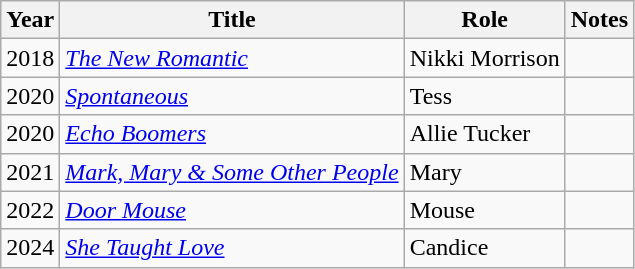<table class="wikitable sortable">
<tr>
<th>Year</th>
<th>Title</th>
<th>Role</th>
<th class="unsortable">Notes</th>
</tr>
<tr>
<td>2018</td>
<td><em><a href='#'>The New Romantic</a></em></td>
<td>Nikki Morrison</td>
<td></td>
</tr>
<tr>
<td>2020</td>
<td><em><a href='#'>Spontaneous</a></em></td>
<td>Tess</td>
<td></td>
</tr>
<tr>
<td>2020</td>
<td><em><a href='#'>Echo Boomers</a></em></td>
<td>Allie Tucker</td>
<td></td>
</tr>
<tr>
<td>2021</td>
<td><em><a href='#'>Mark, Mary & Some Other People</a></em></td>
<td>Mary</td>
<td></td>
</tr>
<tr>
<td>2022</td>
<td><em><a href='#'>Door Mouse</a></em></td>
<td>Mouse</td>
<td></td>
</tr>
<tr>
<td>2024</td>
<td><em><a href='#'>She Taught Love</a></td>
<td>Candice</td>
<td></td>
</tr>
</table>
